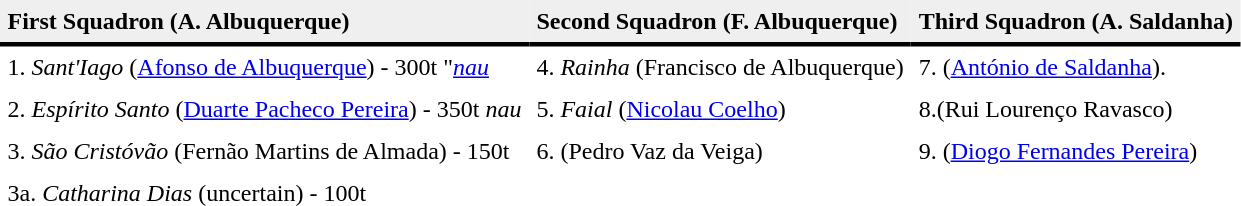<table class="toccolours" style="border-collapse:collapse" cellpadding=5>
<tr>
<td style="border-bottom:3px solid; background:#efefef;"><strong>First Squadron (A. Albuquerque)</strong></td>
<td style="border-bottom:3px solid; background:#efefef;"><strong>Second Squadron (F. Albuquerque)</strong></td>
<td style="border-bottom:3px solid; background:#efefef;"><strong>Third Squadron (A. Saldanha)</strong></td>
</tr>
<tr valign = top>
<td>1.  <em>Sant'Iago</em>  (<a href='#'>Afonso de Albuquerque</a>) - 300t "<a href='#'><em>nau</em></a></td>
<td>4. <em>Rainha</em> (Francisco de Albuquerque)</td>
<td>7. (<a href='#'>António de Saldanha</a>).</td>
</tr>
<tr valign = top>
<td>2. <em>Espírito Santo</em> (<a href='#'>Duarte Pacheco Pereira</a>) - 350t <em>nau</em></td>
<td>5. <em>Faial</em> (<a href='#'>Nicolau Coelho</a>)</td>
<td>8.(Rui Lourenço Ravasco)</td>
</tr>
<tr valign = top>
<td>3.  <em>São Cristóvão</em> (Fernão Martins de Almada) - 150t</td>
<td>6. (Pedro Vaz da Veiga)</td>
<td>9. (<a href='#'>Diogo Fernandes Pereira</a>)</td>
</tr>
<tr>
<td>3a. <em>Catharina Dias</em> (uncertain) - 100t</td>
</tr>
</table>
